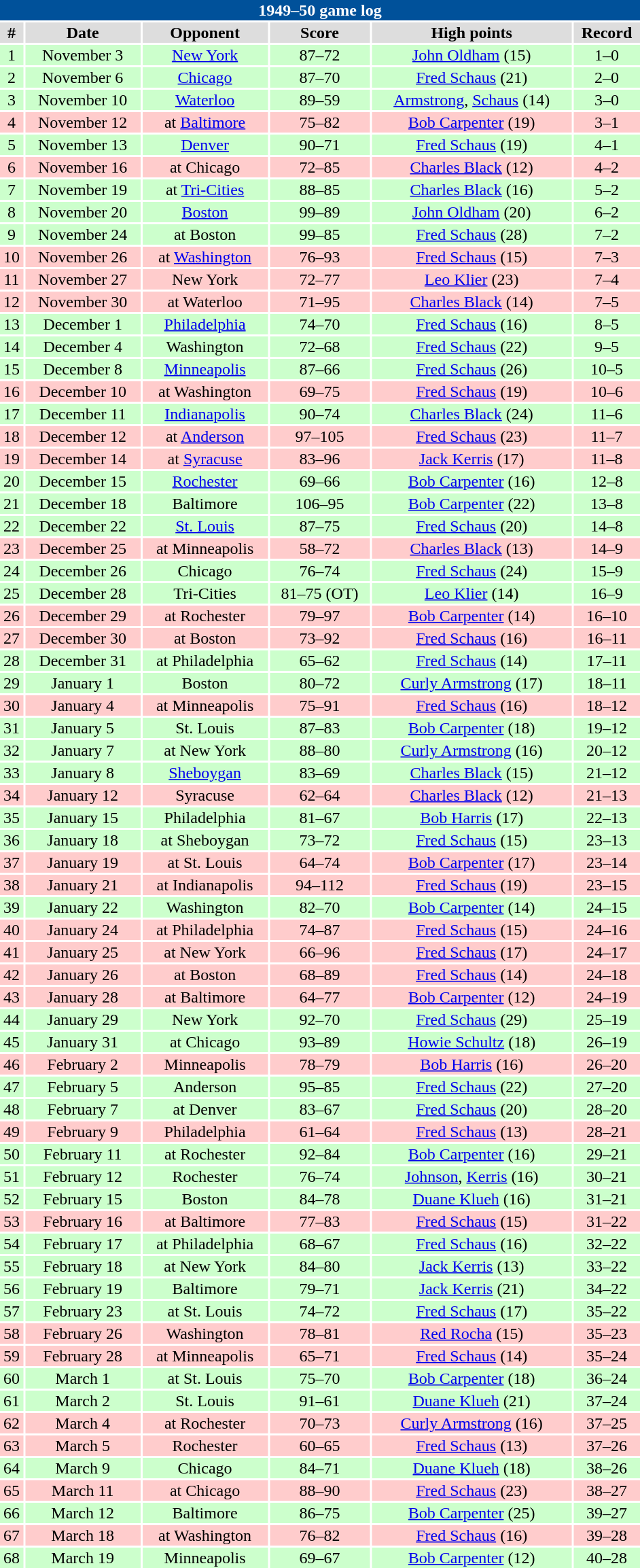<table class="toccolours collapsible" width=50% style="clear:both; margin:1.5em auto; text-align:center">
<tr>
<th colspan=11 style="background:#00519a; color:white;">1949–50 game log</th>
</tr>
<tr align="center" bgcolor="#dddddd">
<td><strong>#</strong></td>
<td><strong>Date</strong></td>
<td><strong>Opponent</strong></td>
<td><strong>Score</strong></td>
<td><strong>High points</strong></td>
<td><strong>Record</strong></td>
</tr>
<tr align="center" bgcolor="ccffcc">
<td>1</td>
<td>November 3</td>
<td><a href='#'>New York</a></td>
<td>87–72</td>
<td><a href='#'>John Oldham</a> (15)</td>
<td>1–0</td>
</tr>
<tr align="center" bgcolor="ccffcc">
<td>2</td>
<td>November 6</td>
<td><a href='#'>Chicago</a></td>
<td>87–70</td>
<td><a href='#'>Fred Schaus</a> (21)</td>
<td>2–0</td>
</tr>
<tr align="center" bgcolor="ccffcc">
<td>3</td>
<td>November 10</td>
<td><a href='#'>Waterloo</a></td>
<td>89–59</td>
<td><a href='#'>Armstrong</a>, <a href='#'>Schaus</a> (14)</td>
<td>3–0</td>
</tr>
<tr align="center" bgcolor="ffcccc">
<td>4</td>
<td>November 12</td>
<td>at <a href='#'>Baltimore</a></td>
<td>75–82</td>
<td><a href='#'>Bob Carpenter</a> (19)</td>
<td>3–1</td>
</tr>
<tr align="center" bgcolor="ccffcc">
<td>5</td>
<td>November 13</td>
<td><a href='#'>Denver</a></td>
<td>90–71</td>
<td><a href='#'>Fred Schaus</a> (19)</td>
<td>4–1</td>
</tr>
<tr align="center" bgcolor="ffcccc">
<td>6</td>
<td>November 16</td>
<td>at Chicago</td>
<td>72–85</td>
<td><a href='#'>Charles Black</a> (12)</td>
<td>4–2</td>
</tr>
<tr align="center" bgcolor="ccffcc">
<td>7</td>
<td>November 19</td>
<td>at <a href='#'>Tri-Cities</a></td>
<td>88–85</td>
<td><a href='#'>Charles Black</a> (16)</td>
<td>5–2</td>
</tr>
<tr align="center" bgcolor="ccffcc">
<td>8</td>
<td>November 20</td>
<td><a href='#'>Boston</a></td>
<td>99–89</td>
<td><a href='#'>John Oldham</a> (20)</td>
<td>6–2</td>
</tr>
<tr align="center" bgcolor="ccffcc">
<td>9</td>
<td>November 24</td>
<td>at Boston</td>
<td>99–85</td>
<td><a href='#'>Fred Schaus</a> (28)</td>
<td>7–2</td>
</tr>
<tr align="center" bgcolor="ffcccc">
<td>10</td>
<td>November 26</td>
<td>at <a href='#'>Washington</a></td>
<td>76–93</td>
<td><a href='#'>Fred Schaus</a> (15)</td>
<td>7–3</td>
</tr>
<tr align="center" bgcolor="ffcccc">
<td>11</td>
<td>November 27</td>
<td>New York</td>
<td>72–77</td>
<td><a href='#'>Leo Klier</a> (23)</td>
<td>7–4</td>
</tr>
<tr align="center" bgcolor="ffcccc">
<td>12</td>
<td>November 30</td>
<td>at Waterloo</td>
<td>71–95</td>
<td><a href='#'>Charles Black</a> (14)</td>
<td>7–5</td>
</tr>
<tr align="center" bgcolor="ccffcc">
<td>13</td>
<td>December 1</td>
<td><a href='#'>Philadelphia</a></td>
<td>74–70</td>
<td><a href='#'>Fred Schaus</a> (16)</td>
<td>8–5</td>
</tr>
<tr align="center" bgcolor="ccffcc">
<td>14</td>
<td>December 4</td>
<td>Washington</td>
<td>72–68</td>
<td><a href='#'>Fred Schaus</a> (22)</td>
<td>9–5</td>
</tr>
<tr align="center" bgcolor="ccffcc">
<td>15</td>
<td>December 8</td>
<td><a href='#'>Minneapolis</a></td>
<td>87–66</td>
<td><a href='#'>Fred Schaus</a> (26)</td>
<td>10–5</td>
</tr>
<tr align="center" bgcolor="ffcccc">
<td>16</td>
<td>December 10</td>
<td>at Washington</td>
<td>69–75</td>
<td><a href='#'>Fred Schaus</a> (19)</td>
<td>10–6</td>
</tr>
<tr align="center" bgcolor="ccffcc">
<td>17</td>
<td>December 11</td>
<td><a href='#'>Indianapolis</a></td>
<td>90–74</td>
<td><a href='#'>Charles Black</a> (24)</td>
<td>11–6</td>
</tr>
<tr align="center" bgcolor="ffcccc">
<td>18</td>
<td>December 12</td>
<td>at <a href='#'>Anderson</a></td>
<td>97–105</td>
<td><a href='#'>Fred Schaus</a> (23)</td>
<td>11–7</td>
</tr>
<tr align="center" bgcolor="ffcccc">
<td>19</td>
<td>December 14</td>
<td>at <a href='#'>Syracuse</a></td>
<td>83–96</td>
<td><a href='#'>Jack Kerris</a> (17)</td>
<td>11–8</td>
</tr>
<tr align="center" bgcolor="ccffcc">
<td>20</td>
<td>December 15</td>
<td><a href='#'>Rochester</a></td>
<td>69–66</td>
<td><a href='#'>Bob Carpenter</a> (16)</td>
<td>12–8</td>
</tr>
<tr align="center" bgcolor="ccffcc">
<td>21</td>
<td>December 18</td>
<td>Baltimore</td>
<td>106–95</td>
<td><a href='#'>Bob Carpenter</a> (22)</td>
<td>13–8</td>
</tr>
<tr align="center" bgcolor="ccffcc">
<td>22</td>
<td>December 22</td>
<td><a href='#'>St. Louis</a></td>
<td>87–75</td>
<td><a href='#'>Fred Schaus</a> (20)</td>
<td>14–8</td>
</tr>
<tr align="center" bgcolor="ffcccc">
<td>23</td>
<td>December 25</td>
<td>at Minneapolis</td>
<td>58–72</td>
<td><a href='#'>Charles Black</a> (13)</td>
<td>14–9</td>
</tr>
<tr align="center" bgcolor="ccffcc">
<td>24</td>
<td>December 26</td>
<td>Chicago</td>
<td>76–74</td>
<td><a href='#'>Fred Schaus</a> (24)</td>
<td>15–9</td>
</tr>
<tr align="center" bgcolor="ccffcc">
<td>25</td>
<td>December 28</td>
<td>Tri-Cities</td>
<td>81–75 (OT)</td>
<td><a href='#'>Leo Klier</a> (14)</td>
<td>16–9</td>
</tr>
<tr align="center" bgcolor="ffcccc">
<td>26</td>
<td>December 29</td>
<td>at Rochester</td>
<td>79–97</td>
<td><a href='#'>Bob Carpenter</a> (14)</td>
<td>16–10</td>
</tr>
<tr align="center" bgcolor="ffcccc">
<td>27</td>
<td>December 30</td>
<td>at Boston</td>
<td>73–92</td>
<td><a href='#'>Fred Schaus</a> (16)</td>
<td>16–11</td>
</tr>
<tr align="center" bgcolor="ccffcc">
<td>28</td>
<td>December 31</td>
<td>at Philadelphia</td>
<td>65–62</td>
<td><a href='#'>Fred Schaus</a> (14)</td>
<td>17–11</td>
</tr>
<tr align="center" bgcolor="ccffcc">
<td>29</td>
<td>January 1</td>
<td>Boston</td>
<td>80–72</td>
<td><a href='#'>Curly Armstrong</a> (17)</td>
<td>18–11</td>
</tr>
<tr align="center" bgcolor="ffcccc">
<td>30</td>
<td>January 4</td>
<td>at Minneapolis</td>
<td>75–91</td>
<td><a href='#'>Fred Schaus</a> (16)</td>
<td>18–12</td>
</tr>
<tr align="center" bgcolor="ccffcc">
<td>31</td>
<td>January 5</td>
<td>St. Louis</td>
<td>87–83</td>
<td><a href='#'>Bob Carpenter</a> (18)</td>
<td>19–12</td>
</tr>
<tr align="center" bgcolor="ccffcc">
<td>32</td>
<td>January 7</td>
<td>at New York</td>
<td>88–80</td>
<td><a href='#'>Curly Armstrong</a> (16)</td>
<td>20–12</td>
</tr>
<tr align="center" bgcolor="ccffcc">
<td>33</td>
<td>January 8</td>
<td><a href='#'>Sheboygan</a></td>
<td>83–69</td>
<td><a href='#'>Charles Black</a> (15)</td>
<td>21–12</td>
</tr>
<tr align="center" bgcolor="ffcccc">
<td>34</td>
<td>January 12</td>
<td>Syracuse</td>
<td>62–64</td>
<td><a href='#'>Charles Black</a> (12)</td>
<td>21–13</td>
</tr>
<tr align="center" bgcolor="ccffcc">
<td>35</td>
<td>January 15</td>
<td>Philadelphia</td>
<td>81–67</td>
<td><a href='#'>Bob Harris</a> (17)</td>
<td>22–13</td>
</tr>
<tr align="center" bgcolor="ccffcc">
<td>36</td>
<td>January 18</td>
<td>at Sheboygan</td>
<td>73–72</td>
<td><a href='#'>Fred Schaus</a> (15)</td>
<td>23–13</td>
</tr>
<tr align="center" bgcolor="ffcccc">
<td>37</td>
<td>January 19</td>
<td>at St. Louis</td>
<td>64–74</td>
<td><a href='#'>Bob Carpenter</a> (17)</td>
<td>23–14</td>
</tr>
<tr align="center" bgcolor="ffcccc">
<td>38</td>
<td>January 21</td>
<td>at Indianapolis</td>
<td>94–112</td>
<td><a href='#'>Fred Schaus</a> (19)</td>
<td>23–15</td>
</tr>
<tr align="center" bgcolor="ccffcc">
<td>39</td>
<td>January 22</td>
<td>Washington</td>
<td>82–70</td>
<td><a href='#'>Bob Carpenter</a> (14)</td>
<td>24–15</td>
</tr>
<tr align="center" bgcolor="ffcccc">
<td>40</td>
<td>January 24</td>
<td>at Philadelphia</td>
<td>74–87</td>
<td><a href='#'>Fred Schaus</a> (15)</td>
<td>24–16</td>
</tr>
<tr align="center" bgcolor="ffcccc">
<td>41</td>
<td>January 25</td>
<td>at New York</td>
<td>66–96</td>
<td><a href='#'>Fred Schaus</a> (17)</td>
<td>24–17</td>
</tr>
<tr align="center" bgcolor="ffcccc">
<td>42</td>
<td>January 26</td>
<td>at Boston</td>
<td>68–89</td>
<td><a href='#'>Fred Schaus</a> (14)</td>
<td>24–18</td>
</tr>
<tr align="center" bgcolor="ffcccc">
<td>43</td>
<td>January 28</td>
<td>at Baltimore</td>
<td>64–77</td>
<td><a href='#'>Bob Carpenter</a> (12)</td>
<td>24–19</td>
</tr>
<tr align="center" bgcolor="ccffcc">
<td>44</td>
<td>January 29</td>
<td>New York</td>
<td>92–70</td>
<td><a href='#'>Fred Schaus</a> (29)</td>
<td>25–19</td>
</tr>
<tr align="center" bgcolor="ccffcc">
<td>45</td>
<td>January 31</td>
<td>at Chicago</td>
<td>93–89</td>
<td><a href='#'>Howie Schultz</a> (18)</td>
<td>26–19</td>
</tr>
<tr align="center" bgcolor="ffcccc">
<td>46</td>
<td>February 2</td>
<td>Minneapolis</td>
<td>78–79</td>
<td><a href='#'>Bob Harris</a> (16)</td>
<td>26–20</td>
</tr>
<tr align="center" bgcolor="ccffcc">
<td>47</td>
<td>February 5</td>
<td>Anderson</td>
<td>95–85</td>
<td><a href='#'>Fred Schaus</a> (22)</td>
<td>27–20</td>
</tr>
<tr align="center" bgcolor="ccffcc">
<td>48</td>
<td>February 7</td>
<td>at Denver</td>
<td>83–67</td>
<td><a href='#'>Fred Schaus</a> (20)</td>
<td>28–20</td>
</tr>
<tr align="center" bgcolor="ffcccc">
<td>49</td>
<td>February 9</td>
<td>Philadelphia</td>
<td>61–64</td>
<td><a href='#'>Fred Schaus</a> (13)</td>
<td>28–21</td>
</tr>
<tr align="center" bgcolor="ccffcc">
<td>50</td>
<td>February 11</td>
<td>at Rochester</td>
<td>92–84</td>
<td><a href='#'>Bob Carpenter</a> (16)</td>
<td>29–21</td>
</tr>
<tr align="center" bgcolor="ccffcc">
<td>51</td>
<td>February 12</td>
<td>Rochester</td>
<td>76–74</td>
<td><a href='#'>Johnson</a>, <a href='#'>Kerris</a> (16)</td>
<td>30–21</td>
</tr>
<tr align="center" bgcolor="ccffcc">
<td>52</td>
<td>February 15</td>
<td>Boston</td>
<td>84–78</td>
<td><a href='#'>Duane Klueh</a> (16)</td>
<td>31–21</td>
</tr>
<tr align="center" bgcolor="ffcccc">
<td>53</td>
<td>February 16</td>
<td>at Baltimore</td>
<td>77–83</td>
<td><a href='#'>Fred Schaus</a> (15)</td>
<td>31–22</td>
</tr>
<tr align="center" bgcolor="ccffcc">
<td>54</td>
<td>February 17</td>
<td>at Philadelphia</td>
<td>68–67</td>
<td><a href='#'>Fred Schaus</a> (16)</td>
<td>32–22</td>
</tr>
<tr align="center" bgcolor="ccffcc">
<td>55</td>
<td>February 18</td>
<td>at New York</td>
<td>84–80</td>
<td><a href='#'>Jack Kerris</a> (13)</td>
<td>33–22</td>
</tr>
<tr align="center" bgcolor="ccffcc">
<td>56</td>
<td>February 19</td>
<td>Baltimore</td>
<td>79–71</td>
<td><a href='#'>Jack Kerris</a> (21)</td>
<td>34–22</td>
</tr>
<tr align="center" bgcolor="ccffcc">
<td>57</td>
<td>February 23</td>
<td>at St. Louis</td>
<td>74–72</td>
<td><a href='#'>Fred Schaus</a> (17)</td>
<td>35–22</td>
</tr>
<tr align="center" bgcolor="ffcccc">
<td>58</td>
<td>February 26</td>
<td>Washington</td>
<td>78–81</td>
<td><a href='#'>Red Rocha</a> (15)</td>
<td>35–23</td>
</tr>
<tr align="center" bgcolor="ffcccc">
<td>59</td>
<td>February 28</td>
<td>at Minneapolis</td>
<td>65–71</td>
<td><a href='#'>Fred Schaus</a> (14)</td>
<td>35–24</td>
</tr>
<tr align="center" bgcolor="ccffcc">
<td>60</td>
<td>March 1</td>
<td>at St. Louis</td>
<td>75–70</td>
<td><a href='#'>Bob Carpenter</a> (18)</td>
<td>36–24</td>
</tr>
<tr align="center" bgcolor="ccffcc">
<td>61</td>
<td>March 2</td>
<td>St. Louis</td>
<td>91–61</td>
<td><a href='#'>Duane Klueh</a> (21)</td>
<td>37–24</td>
</tr>
<tr align="center" bgcolor="ffcccc">
<td>62</td>
<td>March 4</td>
<td>at Rochester</td>
<td>70–73</td>
<td><a href='#'>Curly Armstrong</a> (16)</td>
<td>37–25</td>
</tr>
<tr align="center" bgcolor="ffcccc">
<td>63</td>
<td>March 5</td>
<td>Rochester</td>
<td>60–65</td>
<td><a href='#'>Fred Schaus</a> (13)</td>
<td>37–26</td>
</tr>
<tr align="center" bgcolor="ccffcc">
<td>64</td>
<td>March 9</td>
<td>Chicago</td>
<td>84–71</td>
<td><a href='#'>Duane Klueh</a> (18)</td>
<td>38–26</td>
</tr>
<tr align="center" bgcolor="ffcccc">
<td>65</td>
<td>March 11</td>
<td>at Chicago</td>
<td>88–90</td>
<td><a href='#'>Fred Schaus</a> (23)</td>
<td>38–27</td>
</tr>
<tr align="center" bgcolor="ccffcc">
<td>66</td>
<td>March 12</td>
<td>Baltimore</td>
<td>86–75</td>
<td><a href='#'>Bob Carpenter</a> (25)</td>
<td>39–27</td>
</tr>
<tr align="center" bgcolor="ffcccc">
<td>67</td>
<td>March 18</td>
<td>at Washington</td>
<td>76–82</td>
<td><a href='#'>Fred Schaus</a> (16)</td>
<td>39–28</td>
</tr>
<tr align="center" bgcolor="ccffcc">
<td>68</td>
<td>March 19</td>
<td>Minneapolis</td>
<td>69–67</td>
<td><a href='#'>Bob Carpenter</a> (12)</td>
<td>40–28</td>
</tr>
</table>
